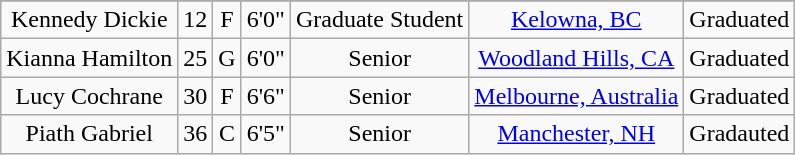<table class="wikitable sortable" style="text-align: center">
<tr align=center>
</tr>
<tr>
<td>Kennedy Dickie</td>
<td>12</td>
<td>F</td>
<td>6'0"</td>
<td>Graduate Student</td>
<td><a href='#'>Kelowna, BC</a></td>
<td>Graduated</td>
</tr>
<tr>
<td>Kianna Hamilton</td>
<td>25</td>
<td>G</td>
<td>6'0"</td>
<td> Senior</td>
<td><a href='#'>Woodland Hills, CA</a></td>
<td>Graduated</td>
</tr>
<tr>
<td>Lucy Cochrane</td>
<td>30</td>
<td>F</td>
<td>6'6"</td>
<td>Senior</td>
<td><a href='#'>Melbourne, Australia</a></td>
<td>Graduated</td>
</tr>
<tr>
<td>Piath Gabriel</td>
<td>36</td>
<td>C</td>
<td>6'5"</td>
<td>Senior</td>
<td><a href='#'>Manchester, NH</a></td>
<td>Gradauted</td>
</tr>
</table>
